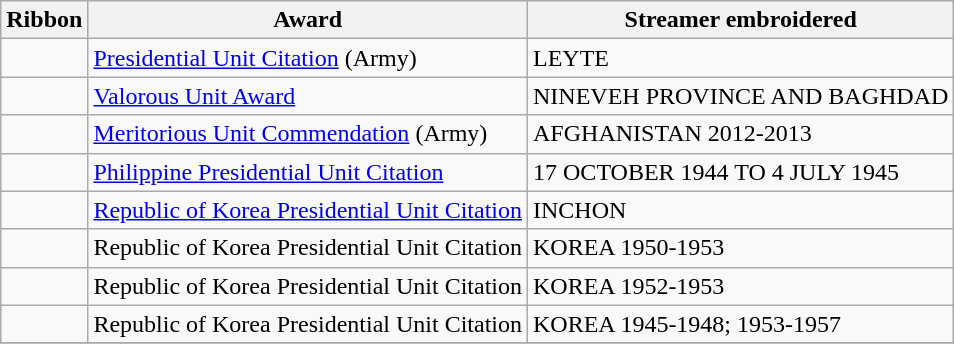<table class="wikitable" style="float:left;">
<tr style="background:#efefef;">
<th>Ribbon</th>
<th>Award</th>
<th>Streamer embroidered</th>
</tr>
<tr>
<td></td>
<td><a href='#'>Presidential Unit Citation</a> (Army)</td>
<td>LEYTE</td>
</tr>
<tr>
<td></td>
<td><a href='#'>Valorous Unit Award</a></td>
<td>NINEVEH PROVINCE AND BAGHDAD</td>
</tr>
<tr>
<td></td>
<td><a href='#'>Meritorious Unit Commendation</a> (Army)</td>
<td>AFGHANISTAN 2012-2013</td>
</tr>
<tr>
<td></td>
<td><a href='#'>Philippine Presidential Unit Citation</a></td>
<td>17 OCTOBER 1944 TO 4 JULY 1945</td>
</tr>
<tr>
<td></td>
<td><a href='#'>Republic of Korea Presidential Unit Citation</a></td>
<td>INCHON</td>
</tr>
<tr>
<td></td>
<td>Republic of Korea Presidential Unit Citation</td>
<td>KOREA 1950-1953</td>
</tr>
<tr>
<td></td>
<td>Republic of Korea Presidential Unit Citation</td>
<td>KOREA 1952-1953</td>
</tr>
<tr>
<td></td>
<td>Republic of Korea Presidential Unit Citation</td>
<td>KOREA 1945-1948; 1953-1957</td>
</tr>
<tr>
</tr>
</table>
